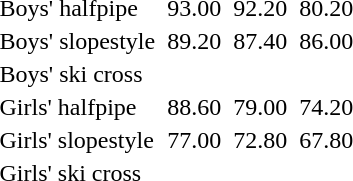<table>
<tr>
<td>Boys' halfpipe<br></td>
<td></td>
<td>93.00</td>
<td></td>
<td>92.20</td>
<td></td>
<td>80.20</td>
</tr>
<tr>
<td>Boys' slopestyle<br></td>
<td></td>
<td>89.20</td>
<td></td>
<td>87.40</td>
<td></td>
<td>86.00</td>
</tr>
<tr>
<td>Boys' ski cross<br></td>
<td colspan="2"></td>
<td colspan="2"></td>
<td colspan="2"></td>
</tr>
<tr>
<td>Girls' halfpipe<br></td>
<td></td>
<td>88.60</td>
<td></td>
<td>79.00</td>
<td></td>
<td>74.20</td>
</tr>
<tr>
<td>Girls' slopestyle<br></td>
<td></td>
<td>77.00</td>
<td></td>
<td>72.80</td>
<td></td>
<td>67.80</td>
</tr>
<tr>
<td>Girls' ski cross<br></td>
<td colspan="2"></td>
<td colspan="2"></td>
<td colspan="2"></td>
</tr>
</table>
